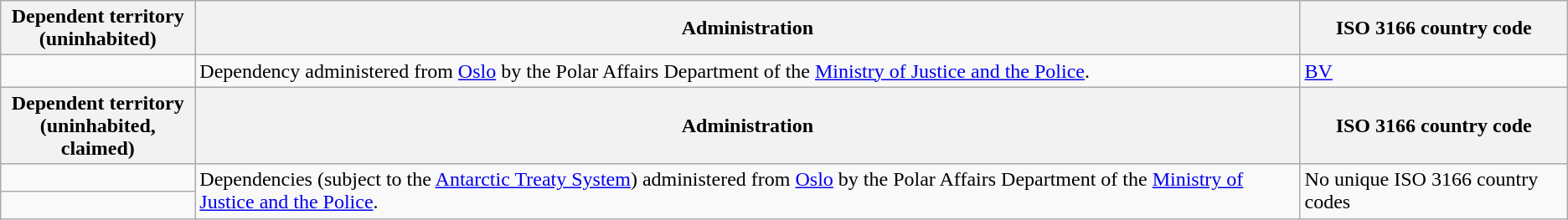<table class="wikitable sortable">
<tr>
<th>Dependent territory<br>(uninhabited)</th>
<th>Administration</th>
<th>ISO 3166 country code</th>
</tr>
<tr>
<td></td>
<td>Dependency administered from <a href='#'>Oslo</a> by the Polar Affairs Department of the <a href='#'>Ministry of Justice and the Police</a>.</td>
<td><a href='#'>BV</a></td>
</tr>
<tr>
<th>Dependent territory<br>(uninhabited, claimed)</th>
<th>Administration</th>
<th>ISO 3166 country code</th>
</tr>
<tr>
<td><em></em></td>
<td rowspan=2>Dependencies (subject to the <a href='#'>Antarctic Treaty System</a>) administered from <a href='#'>Oslo</a> by the Polar Affairs Department of the <a href='#'>Ministry of Justice and the Police</a>.</td>
<td rowspan="2">No unique ISO 3166 country codes</td>
</tr>
<tr>
<td><em></em></td>
</tr>
</table>
